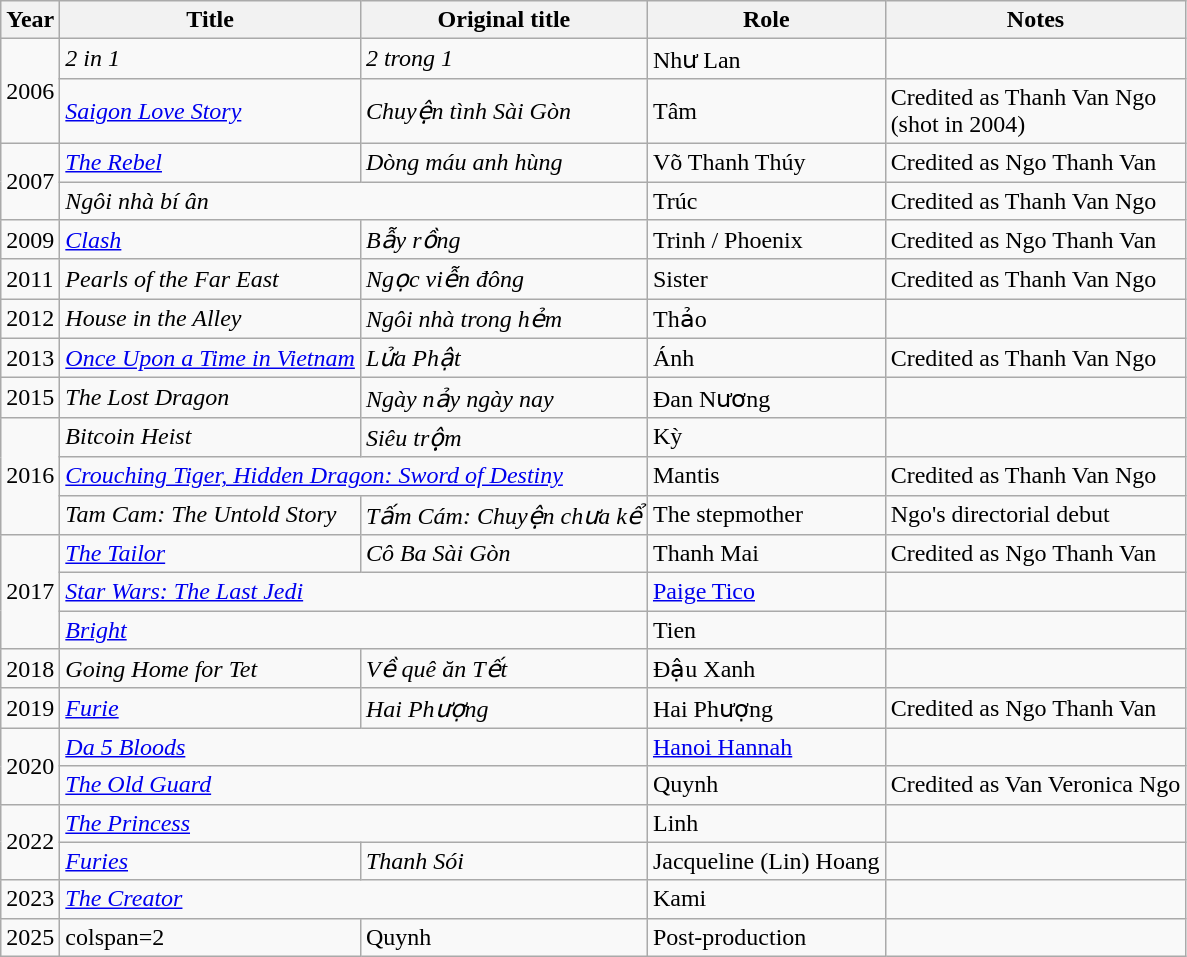<table class="wikitable sortable">
<tr>
<th>Year</th>
<th>Title</th>
<th>Original title</th>
<th>Role</th>
<th>Notes</th>
</tr>
<tr>
<td rowspan=2>2006</td>
<td><em>2 in 1</em></td>
<td><em>2 trong 1</em></td>
<td>Như Lan</td>
<td></td>
</tr>
<tr>
<td><em><a href='#'>Saigon Love Story</a></em></td>
<td><em>Chuyện tình Sài Gòn</em></td>
<td>Tâm</td>
<td>Credited as Thanh Van Ngo<br>(shot in 2004)</td>
</tr>
<tr>
<td rowspan=2>2007</td>
<td><em><a href='#'>The Rebel</a></em></td>
<td><em>Dòng máu anh hùng</em></td>
<td>Võ Thanh Thúy</td>
<td>Credited as Ngo Thanh Van</td>
</tr>
<tr>
<td colspan=2><em>Ngôi nhà bí ân</em></td>
<td>Trúc</td>
<td>Credited as Thanh Van Ngo</td>
</tr>
<tr>
<td>2009</td>
<td><em><a href='#'>Clash</a></em></td>
<td><em>Bẫy rồng</em></td>
<td>Trinh / Phoenix</td>
<td>Credited as Ngo Thanh Van</td>
</tr>
<tr>
<td>2011</td>
<td><em>Pearls of the Far East</em></td>
<td><em>Ngọc viễn đông</em></td>
<td>Sister</td>
<td>Credited as Thanh Van Ngo</td>
</tr>
<tr>
<td>2012</td>
<td><em>House in the Alley</em></td>
<td><em>Ngôi nhà trong hẻm</em></td>
<td>Thảo</td>
<td></td>
</tr>
<tr>
<td>2013</td>
<td><em><a href='#'>Once Upon a Time in Vietnam</a></em></td>
<td><em>Lửa Phật</em></td>
<td>Ánh</td>
<td>Credited as Thanh Van Ngo</td>
</tr>
<tr>
<td>2015</td>
<td><em>The Lost Dragon</em></td>
<td><em>Ngày nảy ngày nay</em></td>
<td>Đan Nương</td>
<td></td>
</tr>
<tr>
<td rowspan=3>2016</td>
<td><em>Bitcoin Heist</em></td>
<td><em>Siêu trộm</em></td>
<td>Kỳ</td>
<td></td>
</tr>
<tr>
<td colspan=2><em><a href='#'>Crouching Tiger, Hidden Dragon: Sword of Destiny</a></em></td>
<td>Mantis</td>
<td>Credited as Thanh Van Ngo</td>
</tr>
<tr>
<td><em>Tam Cam: The Untold Story</em></td>
<td><em>Tấm Cám: Chuyện chưa kể</em></td>
<td>The stepmother</td>
<td>Ngo's directorial debut</td>
</tr>
<tr>
<td rowspan=3>2017</td>
<td><em><a href='#'>The Tailor</a></em></td>
<td><em>Cô Ba Sài Gòn</em></td>
<td>Thanh Mai</td>
<td>Credited as Ngo Thanh Van</td>
</tr>
<tr>
<td colspan=2><em><a href='#'>Star Wars: The Last Jedi</a></em></td>
<td><a href='#'>Paige Tico</a></td>
<td></td>
</tr>
<tr>
<td colspan=2><em><a href='#'>Bright</a></em></td>
<td>Tien</td>
<td></td>
</tr>
<tr>
<td>2018</td>
<td><em>Going Home for Tet</em></td>
<td><em>Về quê ăn Tết</em></td>
<td>Đậu Xanh</td>
<td></td>
</tr>
<tr>
<td>2019</td>
<td><em><a href='#'>Furie</a></em></td>
<td><em>Hai Phượng</em></td>
<td>Hai Phượng</td>
<td>Credited as Ngo Thanh Van</td>
</tr>
<tr>
<td rowspan=2>2020</td>
<td colspan=2><em><a href='#'>Da 5 Bloods</a></em></td>
<td><a href='#'>Hanoi Hannah</a></td>
<td></td>
</tr>
<tr>
<td colspan=2><em><a href='#'>The Old Guard</a></em></td>
<td>Quynh</td>
<td>Credited as Van Veronica Ngo</td>
</tr>
<tr>
<td rowspan=2>2022</td>
<td colspan=2><em><a href='#'>The Princess</a></em></td>
<td>Linh</td>
<td></td>
</tr>
<tr>
<td><em><a href='#'>Furies</a></em></td>
<td><em>Thanh Sói</em></td>
<td>Jacqueline (Lin) Hoang</td>
<td></td>
</tr>
<tr>
<td>2023</td>
<td colspan=2><em><a href='#'>The Creator</a></em></td>
<td>Kami</td>
<td></td>
</tr>
<tr>
<td>2025</td>
<td>colspan=2 </td>
<td>Quynh</td>
<td>Post-production</td>
</tr>
</table>
